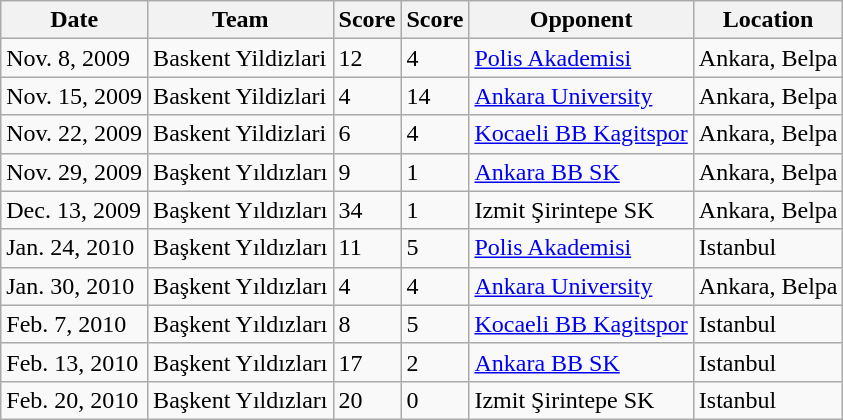<table class="wikitable">
<tr>
<th>Date</th>
<th>Team</th>
<th>Score</th>
<th>Score</th>
<th>Opponent</th>
<th>Location</th>
</tr>
<tr>
<td>Nov. 8, 2009</td>
<td>Baskent Yildizlari</td>
<td>12</td>
<td>4</td>
<td><a href='#'>Polis Akademisi</a></td>
<td>Ankara, Belpa</td>
</tr>
<tr>
<td>Nov. 15, 2009</td>
<td>Baskent Yildizlari</td>
<td>4</td>
<td>14</td>
<td><a href='#'>Ankara University</a></td>
<td>Ankara, Belpa</td>
</tr>
<tr>
<td>Nov. 22, 2009</td>
<td>Baskent Yildizlari</td>
<td>6</td>
<td>4</td>
<td><a href='#'>Kocaeli BB Kagitspor</a></td>
<td>Ankara, Belpa</td>
</tr>
<tr>
<td>Nov. 29, 2009</td>
<td>Başkent Yıldızları</td>
<td>9</td>
<td>1</td>
<td><a href='#'>Ankara BB SK</a></td>
<td>Ankara, Belpa</td>
</tr>
<tr>
<td>Dec. 13, 2009</td>
<td>Başkent Yıldızları</td>
<td>34</td>
<td>1</td>
<td>Izmit Şirintepe SK</td>
<td>Ankara, Belpa</td>
</tr>
<tr>
<td>Jan. 24, 2010</td>
<td>Başkent Yıldızları</td>
<td>11</td>
<td>5</td>
<td><a href='#'>Polis Akademisi</a></td>
<td>Istanbul</td>
</tr>
<tr>
<td>Jan. 30, 2010</td>
<td>Başkent Yıldızları</td>
<td>4</td>
<td>4</td>
<td><a href='#'>Ankara University</a></td>
<td>Ankara, Belpa</td>
</tr>
<tr>
<td>Feb. 7, 2010</td>
<td>Başkent Yıldızları</td>
<td>8</td>
<td>5</td>
<td><a href='#'>Kocaeli BB Kagitspor</a></td>
<td>Istanbul</td>
</tr>
<tr>
<td>Feb. 13, 2010</td>
<td>Başkent Yıldızları</td>
<td>17</td>
<td>2</td>
<td><a href='#'>Ankara BB SK</a></td>
<td>Istanbul</td>
</tr>
<tr>
<td>Feb. 20, 2010</td>
<td>Başkent Yıldızları</td>
<td>20</td>
<td>0</td>
<td>Izmit Şirintepe SK</td>
<td>Istanbul</td>
</tr>
</table>
